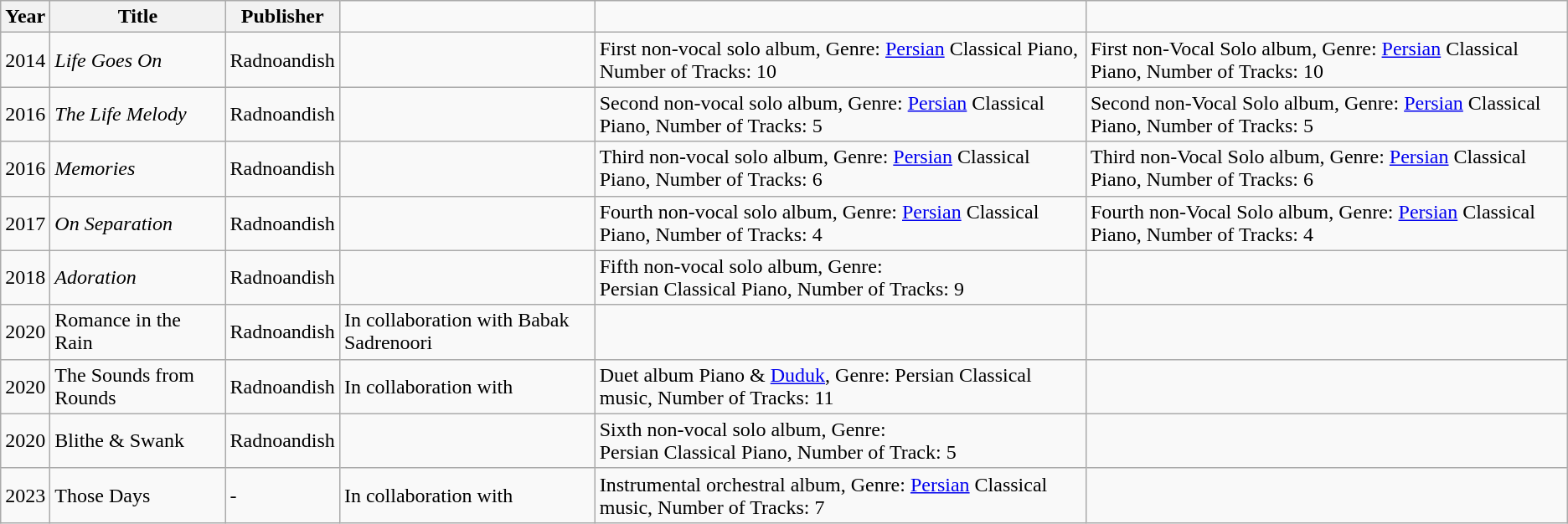<table class="wikitable sortable">
<tr>
<th>Year</th>
<th>Title</th>
<th>Publisher</th>
<td></td>
<td></td>
<td></td>
</tr>
<tr>
<td>2014</td>
<td><em>Life Goes On</em></td>
<td>Radnoandish</td>
<td></td>
<td>First non-vocal solo album, Genre: <a href='#'>Persian</a> Classical Piano, Number of Tracks: 10</td>
<td>First non-Vocal Solo album, Genre: <a href='#'>Persian</a> Classical Piano, Number of Tracks: 10</td>
</tr>
<tr>
<td>2016</td>
<td><em> The Life Melody</em></td>
<td>Radnoandish</td>
<td></td>
<td>Second non-vocal solo album, Genre: <a href='#'>Persian</a> Classical Piano, Number of Tracks: 5</td>
<td>Second non-Vocal Solo album, Genre: <a href='#'>Persian</a> Classical Piano, Number of Tracks: 5</td>
</tr>
<tr>
<td>2016</td>
<td><em>Memories</em></td>
<td>Radnoandish</td>
<td></td>
<td>Third non-vocal solo album, Genre: <a href='#'>Persian</a> Classical Piano, Number of Tracks: 6</td>
<td>Third non-Vocal Solo album, Genre: <a href='#'>Persian</a> Classical Piano, Number of Tracks: 6</td>
</tr>
<tr>
<td>2017</td>
<td><em>On Separation</em></td>
<td>Radnoandish</td>
<td></td>
<td>Fourth non-vocal solo album, Genre: <a href='#'>Persian</a> Classical Piano, Number of Tracks: 4</td>
<td>Fourth non-Vocal Solo album, Genre: <a href='#'>Persian</a> Classical Piano, Number of Tracks: 4</td>
</tr>
<tr>
<td>2018</td>
<td><em>Adoration</em></td>
<td>Radnoandish</td>
<td></td>
<td>Fifth non-vocal solo album, Genre:<br>Persian Classical Piano, Number of Tracks: 9</td>
<td></td>
</tr>
<tr>
<td>2020</td>
<td>Romance in the Rain</td>
<td>Radnoandish</td>
<td>In collaboration with Babak Sadrenoori</td>
<td></td>
<td></td>
</tr>
<tr>
<td>2020</td>
<td>The Sounds from Rounds</td>
<td>Radnoandish</td>
<td>In collaboration with </td>
<td>Duet album Piano & <a href='#'>Duduk</a>, Genre: Persian Classical music, Number of Tracks: 11</td>
<td></td>
</tr>
<tr>
<td>2020</td>
<td>Blithe & Swank</td>
<td>Radnoandish</td>
<td></td>
<td>Sixth non-vocal solo album, Genre:<br>Persian Classical Piano, Number of Track: 5</td>
<td></td>
</tr>
<tr>
<td>2023</td>
<td>Those Days</td>
<td>-</td>
<td>In collaboration with </td>
<td>Instrumental orchestral album, Genre: <a href='#'>Persian</a> Classical music, Number of Tracks: 7</td>
<td></td>
</tr>
</table>
